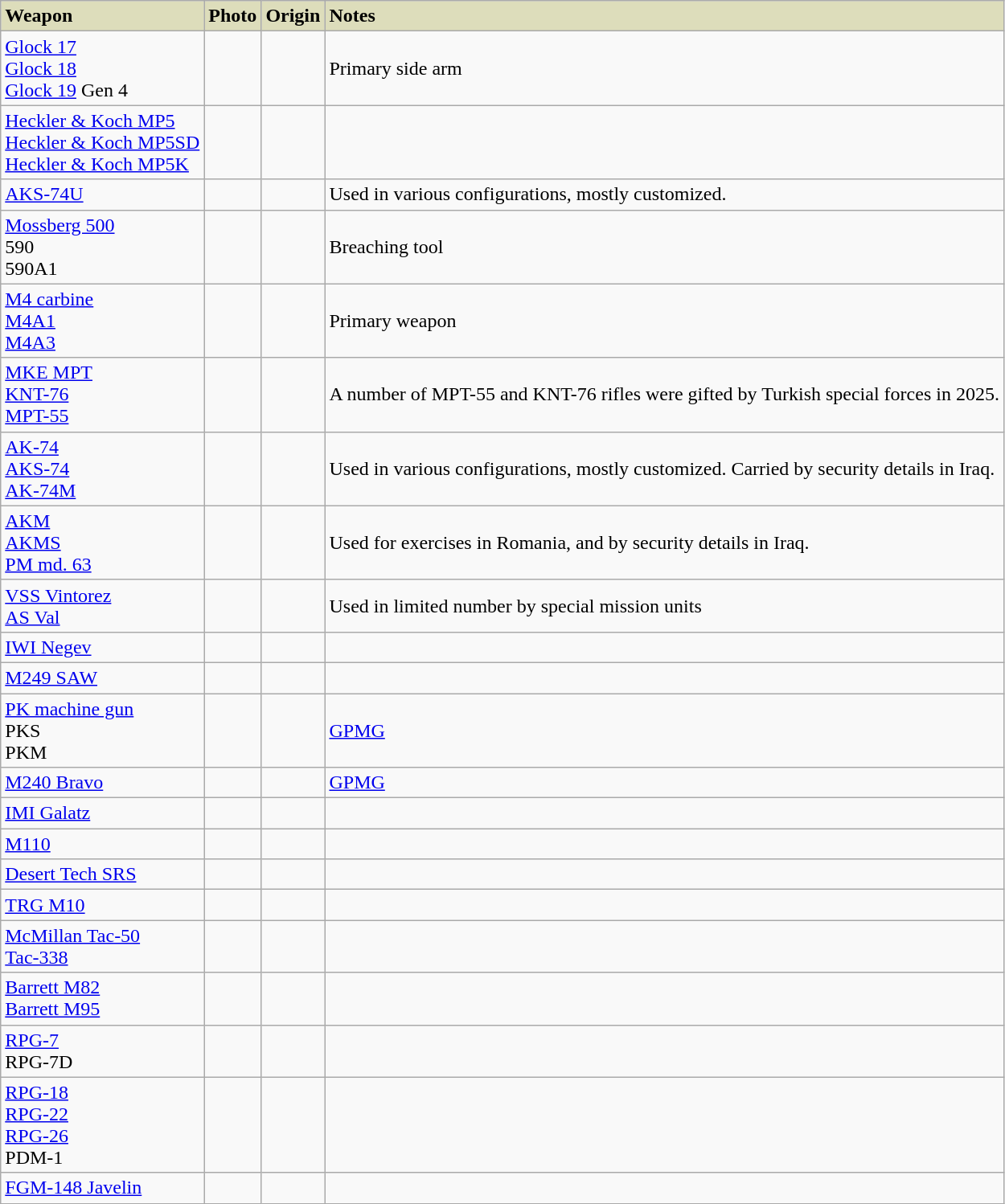<table class="wikitable">
<tr>
<th style="text-align: left;background:#ddb;">Weapon</th>
<th style="text-align: left;background:#ddb;">Photo</th>
<th style="text-align: left;background:#ddb;">Origin</th>
<th style="text-align: left;background:#ddb;">Notes</th>
</tr>
<tr>
<td><a href='#'>Glock 17</a><br><a href='#'>Glock 18</a><br><a href='#'>Glock 19</a> Gen 4</td>
<td></td>
<td></td>
<td>Primary side arm</td>
</tr>
<tr>
<td><a href='#'>Heckler & Koch MP5</a><br><a href='#'>Heckler & Koch MP5SD</a><br><a href='#'>Heckler & Koch MP5K</a></td>
<td></td>
<td></td>
<td></td>
</tr>
<tr>
<td><a href='#'>AKS-74U</a></td>
<td></td>
<td></td>
<td>Used in various configurations, mostly customized.</td>
</tr>
<tr>
<td><a href='#'>Mossberg 500</a><br>590<br>590A1</td>
<td></td>
<td></td>
<td>Breaching tool</td>
</tr>
<tr>
<td><a href='#'>M4 carbine</a><br><a href='#'>M4A1</a><br><a href='#'>M4A3</a><br></td>
<td></td>
<td></td>
<td>Primary weapon</td>
</tr>
<tr>
<td><a href='#'>MKE MPT</a><br><a href='#'>KNT-76</a><br><a href='#'>MPT-55</a><br></td>
<td></td>
<td></td>
<td>A number of MPT-55 and KNT-76 rifles were gifted by Turkish special forces in 2025.</td>
</tr>
<tr>
<td><a href='#'>AK-74</a><br><a href='#'>AKS-74</a><br><a href='#'>AK-74M</a></td>
<td></td>
<td><br></td>
<td>Used in various configurations, mostly customized. Carried by security details in Iraq.</td>
</tr>
<tr>
<td><a href='#'>AKM</a><br><a href='#'>AKMS</a><br><a href='#'>PM md. 63</a></td>
<td></td>
<td><br></td>
<td>Used for exercises in Romania, and by security details in Iraq.</td>
</tr>
<tr>
<td><a href='#'>VSS Vintorez</a><br><a href='#'>AS Val</a></td>
<td></td>
<td></td>
<td>Used in limited number by special mission units</td>
</tr>
<tr>
<td><a href='#'>IWI Negev</a></td>
<td></td>
<td></td>
<td></td>
</tr>
<tr>
<td><a href='#'>M249 SAW</a></td>
<td></td>
<td></td>
<td></td>
</tr>
<tr>
<td><a href='#'>PK machine gun</a><br>PKS<br>PKM</td>
<td></td>
<td></td>
<td><a href='#'>GPMG</a></td>
</tr>
<tr>
<td><a href='#'>M240 Bravo</a></td>
<td></td>
<td></td>
<td><a href='#'>GPMG</a></td>
</tr>
<tr>
<td><a href='#'>IMI Galatz</a></td>
<td></td>
<td></td>
<td></td>
</tr>
<tr>
<td><a href='#'>M110</a></td>
<td></td>
<td></td>
<td></td>
</tr>
<tr>
<td><a href='#'>Desert Tech SRS</a></td>
<td></td>
<td></td>
<td></td>
</tr>
<tr>
<td><a href='#'>TRG M10</a></td>
<td></td>
<td></td>
<td></td>
</tr>
<tr>
<td><a href='#'>McMillan Tac-50</a><br><a href='#'>Tac-338</a></td>
<td></td>
<td></td>
<td></td>
</tr>
<tr>
<td><a href='#'>Barrett M82</a><br><a href='#'>Barrett M95</a></td>
<td></td>
<td></td>
<td></td>
</tr>
<tr>
<td><a href='#'>RPG-7</a><br>RPG-7D</td>
<td></td>
<td><br></td>
<td></td>
</tr>
<tr>
<td><a href='#'>RPG-18</a><br><a href='#'>RPG-22</a><br><a href='#'>RPG-26</a><br>PDM-1</td>
<td></td>
<td><br></td>
</tr>
<tr>
<td><a href='#'>FGM-148 Javelin</a></td>
<td></td>
<td></td>
<td></td>
</tr>
</table>
